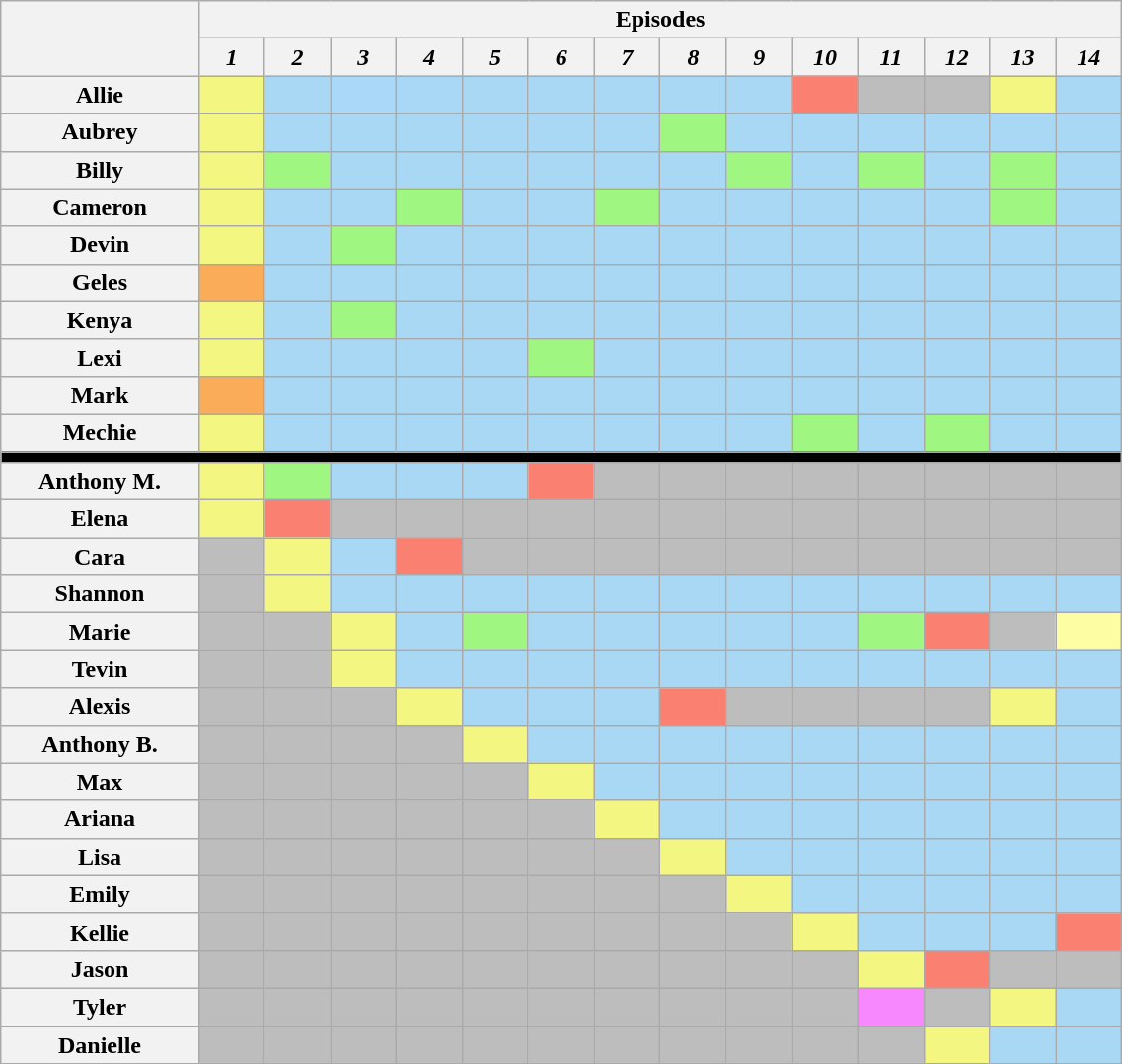<table class="wikitable" style="text-align:center; width:60%;">
<tr>
<th rowspan="2" style="width:15%;"></th>
<th colspan="14" style="text-align:center;">Episodes</th>
</tr>
<tr>
<th style="text-align:center; width:5%;"><em>1</em></th>
<th style="text-align:center; width:5%;"><em>2</em></th>
<th style="text-align:center; width:5%;"><em>3</em></th>
<th style="text-align:center; width:5%;"><em>4</em></th>
<th style="text-align:center; width:5%;"><em>5</em></th>
<th style="text-align:center; width:5%;"><em>6</em></th>
<th style="text-align:center; width:5%;"><em>7</em></th>
<th style="text-align:center; width:5%;"><em>8</em></th>
<th style="text-align:center; width:5%;"><em>9</em></th>
<th style="text-align:center; width:5%;"><em>10</em></th>
<th style="text-align:center; width:5%;"><em>11</em></th>
<th style="text-align:center; width:5%;"><em>12</em></th>
<th style="text-align:center; width:5%;"><em>13</em></th>
<th style="text-align:center; width:5%;"><em>14</em></th>
</tr>
<tr>
<th>Allie</th>
<td style="background:#F3F781;"></td>
<td style="background:#A9D8F5;"></td>
<td style="background:#A9D8F8;"></td>
<td style="background:#A9D8F7;"></td>
<td style="background:#A9D8F5;"></td>
<td style="background:#A9D8F5;"></td>
<td style="background:#A9D8F5;"></td>
<td style="background:#A9D8F5;"></td>
<td style="background:#A9D8F5;"></td>
<td style="background:#FA8072;"></td>
<td style="background:#BDBDBD;"></td>
<td style="background:#BDBDBD;"></td>
<td style="background:#F3F781;"></td>
<td style="background:#A9D8F5;"></td>
</tr>
<tr>
<th>Aubrey</th>
<td style="background:#F3F781;"></td>
<td style="background:#A9D8F5;"></td>
<td style="background:#A9D8F5;"></td>
<td style="background:#A9D8F5;"></td>
<td style="background:#A9D8F5;"></td>
<td style="background:#A9D8F5;"></td>
<td style="background:#A9D8F5;"></td>
<td style="background:#9FF781;"></td>
<td style="background:#A9D8F5;"></td>
<td style="background:#A9D8F5;"></td>
<td style="background:#A9D8F5;"></td>
<td style="background:#A9D8F5;"></td>
<td style="background:#A9D8F5;"></td>
<td style="background:#A9D8F5;"></td>
</tr>
<tr>
<th>Billy</th>
<td style="background:#F3F781;"></td>
<td style="background:#9FF781;"></td>
<td style="background:#A9D8F5;"></td>
<td style="background:#A9D8F5;"></td>
<td style="background:#A9D8F5;"></td>
<td style="background:#A9D8F5;"></td>
<td style="background:#A9D8F5;"></td>
<td style="background:#A9D8F5;"></td>
<td style="background:#9FF781;"></td>
<td style="background:#A9D8F5;"></td>
<td style="background:#9FF781;"></td>
<td style="background:#A9D8F5;"></td>
<td style="background:#9FF781;"></td>
<td style="background:#A9D8F5;"></td>
</tr>
<tr>
<th>Cameron</th>
<td style="background:#F3F781;"></td>
<td style="background:#A9D8F5;"></td>
<td style="background:#A9D8F5;"></td>
<td style="background:#9FF781;"></td>
<td style="background:#A9D8F5;"></td>
<td style="background:#A9D8F5;"></td>
<td style="background:#9FF781;"></td>
<td style="background:#A9D8F5;"></td>
<td style="background:#A9D8F5;"></td>
<td style="background:#A9D8F5;"></td>
<td style="background:#A9D8F5;"></td>
<td style="background:#A9D8F5;"></td>
<td style="background:#9FF781;"></td>
<td style="background:#A9D8F5;"></td>
</tr>
<tr>
<th>Devin</th>
<td style="background:#F3F781;"></td>
<td style="background:#A9D8F5;"></td>
<td style="background:#9FF781;"></td>
<td style="background:#A9D8F5;"></td>
<td style="background:#A9D8F5;"></td>
<td style="background:#A9D8F5;"></td>
<td style="background:#A9D8F5;"></td>
<td style="background:#A9D8F5;"></td>
<td style="background:#A9D8F5;"></td>
<td style="background:#A9D8F5;"></td>
<td style="background:#A9D8F5;"></td>
<td style="background:#A9D8F5;"></td>
<td style="background:#A9D8F5;"></td>
<td style="background:#A9D8F5;"></td>
</tr>
<tr>
<th>Geles</th>
<td style="background:#FAAC58;"></td>
<td style="background:#A9D8F5;"></td>
<td style="background:#A9D8F5;"></td>
<td style="background:#A9D8F5;"></td>
<td style="background:#A9D8F5;"></td>
<td style="background:#A9D8F5;"></td>
<td style="background:#A9D8F5;"></td>
<td style="background:#A9D8F5;"></td>
<td style="background:#A9D8F5;"></td>
<td style="background:#A9D8F5;"></td>
<td style="background:#A9D8F5;"></td>
<td style="background:#A9D8F5;"></td>
<td style="background:#A9D8F5;"></td>
<td style="background:#A9D8F5;"></td>
</tr>
<tr>
<th>Kenya</th>
<td style="background:#F3F781;"></td>
<td style="background:#A9D8F5;"></td>
<td style="background:#9FF781;"></td>
<td style="background:#A9D8F5;"></td>
<td style="background:#A9D8F5;"></td>
<td style="background:#A9D8F5;"></td>
<td style="background:#A9D8F5;"></td>
<td style="background:#A9D8F5;"></td>
<td style="background:#A9D8F5;"></td>
<td style="background:#A9D8F5;"></td>
<td style="background:#A9D8F5;"></td>
<td style="background:#A9D8F5;"></td>
<td style="background:#A9D8F5;"></td>
<td style="background:#A9D8F5;"></td>
</tr>
<tr>
<th>Lexi</th>
<td style="background:#F3F781;"></td>
<td style="background:#A9D8F5;"></td>
<td style="background:#A9D8F5;"></td>
<td style="background:#A9D8F5;"></td>
<td style="background:#A9D8F5;"></td>
<td style="background:#9FF781;"></td>
<td style="background:#A9D8F5;"></td>
<td style="background:#A9D8F5;"></td>
<td style="background:#A9D8F5;"></td>
<td style="background:#A9D8F5;"></td>
<td style="background:#A9D8F5;"></td>
<td style="background:#A9D8F5;"></td>
<td style="background:#A9D8F5;"></td>
<td style="background:#A9D8F5;"></td>
</tr>
<tr>
<th>Mark</th>
<td style="background:#FAAC58;"></td>
<td style="background:#A9D8F5;"></td>
<td style="background:#A9D8F5;"></td>
<td style="background:#A9D8F5;"></td>
<td style="background:#A9D8F5;"></td>
<td style="background:#A9D8F5;"></td>
<td style="background:#A9D8F5;"></td>
<td style="background:#A9D8F5;"></td>
<td style="background:#A9D8F5;"></td>
<td style="background:#A9D8F5;"></td>
<td style="background:#A9D8F5;"></td>
<td style="background:#A9D8F5;"></td>
<td style="background:#A9D8F5;"></td>
<td style="background:#A9D8F5;"></td>
</tr>
<tr>
<th>Mechie</th>
<td style="background:#F3F781;"></td>
<td style="background:#A9D8F5;"></td>
<td style="background:#A9D8F5;"></td>
<td style="background:#A9D8F5;"></td>
<td style="background:#A9D8F5;"></td>
<td style="background:#A9D8F5;"></td>
<td style="background:#A9D8F5;"></td>
<td style="background:#A9D8F5;"></td>
<td style="background:#A9D8F5;"></td>
<td style="background:#9FF781;"></td>
<td style="background:#A9D8F5;"></td>
<td style="background:#9FF781;"></td>
<td style="background:#A9D8F5;"></td>
<td style="background:#A9D8F5;"></td>
</tr>
<tr>
<th colspan="15" style="background:#000;"></th>
</tr>
<tr>
<th>Anthony M.</th>
<td style="background:#F3F781;"></td>
<td style="background:#9FF781;"></td>
<td style="background:#A9D8F5;"></td>
<td style="background:#A9D8F5;"></td>
<td style="background:#A9D8F5;"></td>
<td style="background:#FA8072;"></td>
<td style="background:#BDBDBD;"></td>
<td style="background:#BDBDBD;"></td>
<td style="background:#BDBDBD;"></td>
<td style="background:#BDBDBD;"></td>
<td style="background:#BDBDBD;"></td>
<td style="background:#BDBDBD;"></td>
<td style="background:#BDBDBD;"></td>
<td style="background:#BDBDBD;"></td>
</tr>
<tr>
<th>Elena</th>
<td style="background:#F3F781;"></td>
<td style="background:#FA8072;"></td>
<td style="background:#BDBDBD;"></td>
<td style="background:#BDBDBD;"></td>
<td style="background:#BDBDBD;"></td>
<td style="background:#BDBDBD;"></td>
<td style="background:#BDBDBD;"></td>
<td style="background:#BDBDBD;"></td>
<td style="background:#BDBDBD;"></td>
<td style="background:#BDBDBD;"></td>
<td style="background:#BDBDBD;"></td>
<td style="background:#BDBDBD;"></td>
<td style="background:#BDBDBD;"></td>
<td style="background:#BDBDBD;"></td>
</tr>
<tr>
<th>Cara</th>
<td style="background:#BDBDBD;"></td>
<td style="background:#F3F781;"></td>
<td style="background:#A9D8F5;"></td>
<td style="background:#FA8072;"></td>
<td style="background:#BDBDBD;"></td>
<td style="background:#BDBDBD;"></td>
<td style="background:#BDBDBD;"></td>
<td style="background:#BDBDBD;"></td>
<td style="background:#BDBDBD;"></td>
<td style="background:#BDBDBD;"></td>
<td style="background:#BDBDBD;"></td>
<td style="background:#BDBDBD;"></td>
<td style="background:#BDBDBD;"></td>
<td style="background:#BDBDBD;"></td>
</tr>
<tr>
<th>Shannon</th>
<td style="background:#BDBDBD;"></td>
<td style="background:#F3F781;"></td>
<td style="background:#A9D8F5;"></td>
<td style="background:#A9D8F5;"></td>
<td style="background:#A9D8F5;"></td>
<td style="background:#A9D8F5;"></td>
<td style="background:#A9D8F5;"></td>
<td style="background:#A9D8F5;"></td>
<td style="background:#A9D8F5;"></td>
<td style="background:#A9D8F5;"></td>
<td style="background:#A9D8F5;"></td>
<td style="background:#A9D8F5;"></td>
<td style="background:#A9D8F5;"></td>
<td style="background:#A9D8F5;"></td>
</tr>
<tr>
<th>Marie</th>
<td style="background:#BDBDBD;"></td>
<td style="background:#BDBDBD;"></td>
<td style="background:#F3F781;"></td>
<td style="background:#A9D8F5;"></td>
<td style="background:#9FF781;"></td>
<td style="background:#A9D8F5;"></td>
<td style="background:#A9D8F5;"></td>
<td style="background:#A9D8F5;"></td>
<td style="background:#A9D8F5;"></td>
<td style="background:#A9D8F5;"></td>
<td style="background:#9FF781;"></td>
<td style="background:#FA8072;"></td>
<td style="background:#BDBDBD;"></td>
<td style="background:#FDFDA3;"></td>
</tr>
<tr>
<th>Tevin</th>
<td style="background:#BDBDBD;"></td>
<td style="background:#BDBDBD;"></td>
<td style="background:#F3F781;"></td>
<td style="background:#A9D8F5;"></td>
<td style="background:#A9D8F5;"></td>
<td style="background:#A9D8F5;"></td>
<td style="background:#A9D8F5;"></td>
<td style="background:#A9D8F5;"></td>
<td style="background:#A9D8F5;"></td>
<td style="background:#A9D8F5;"></td>
<td style="background:#A9D8F5;"></td>
<td style="background:#A9D8F5;"></td>
<td style="background:#A9D8F5;"></td>
<td style="background:#A9D8F5;"></td>
</tr>
<tr>
<th>Alexis</th>
<td style="background:#BDBDBD;"></td>
<td style="background:#BDBDBD;"></td>
<td style="background:#BDBDBD;"></td>
<td style="background:#F3F781;"></td>
<td style="background:#A9D8F5;"></td>
<td style="background:#A9D8F5;"></td>
<td style="background:#A9D8F5;"></td>
<td style="background:#FA8072;"></td>
<td style="background:#BDBDBD;"></td>
<td style="background:#BDBDBD;"></td>
<td style="background:#BDBDBD;"></td>
<td style="background:#BDBDBD;"></td>
<td style="background:#F3F781;"></td>
<td style="background:#A9D8F5;"></td>
</tr>
<tr>
<th>Anthony B.</th>
<td style="background:#BDBDBD;"></td>
<td style="background:#BDBDBD;"></td>
<td style="background:#BDBDBD;"></td>
<td style="background:#BDBDBD;"></td>
<td style="background:#F3F781;"></td>
<td style="background:#A9D8F5;"></td>
<td style="background:#A9D8F5;"></td>
<td style="background:#A9D8F5;"></td>
<td style="background:#A9D8F5;"></td>
<td style="background:#A9D8F5;"></td>
<td style="background:#A9D8F5;"></td>
<td style="background:#A9D8F5;"></td>
<td style="background:#A9D8F5;"></td>
<td style="background:#A9D8F5;"></td>
</tr>
<tr>
<th>Max</th>
<td style="background:#BDBDBD;"></td>
<td style="background:#BDBDBD;"></td>
<td style="background:#BDBDBD;"></td>
<td style="background:#BDBDBD;"></td>
<td style="background:#BDBDBD;"></td>
<td style="background:#F3F781;"></td>
<td style="background:#A9D8F5;"></td>
<td style="background:#A9D8F5;"></td>
<td style="background:#A9D8F5;"></td>
<td style="background:#A9D8F5;"></td>
<td style="background:#A9D8F5;"></td>
<td style="background:#A9D8F5;"></td>
<td style="background:#A9D8F5;"></td>
<td style="background:#A9D8F5;"></td>
</tr>
<tr>
<th>Ariana</th>
<td style="background:#BDBDBD;"></td>
<td style="background:#BDBDBD;"></td>
<td style="background:#BDBDBD;"></td>
<td style="background:#BDBDBD;"></td>
<td style="background:#BDBDBD;"></td>
<td style="background:#BDBDBD;"></td>
<td style="background:#F3F781;"></td>
<td style="background:#A9D8F5;"></td>
<td style="background:#A9D8F5;"></td>
<td style="background:#A9D8F5;"></td>
<td style="background:#A9D8F5;"></td>
<td style="background:#A9D8F5;"></td>
<td style="background:#A9D8F5;"></td>
<td style="background:#A9D8F5;"></td>
</tr>
<tr>
<th>Lisa</th>
<td style="background:#BDBDBD;"></td>
<td style="background:#BDBDBD;"></td>
<td style="background:#BDBDBD;"></td>
<td style="background:#BDBDBD;"></td>
<td style="background:#BDBDBD;"></td>
<td style="background:#BDBDBD;"></td>
<td style="background:#BDBDBD;"></td>
<td style="background:#F3F781;"></td>
<td style="background:#A9D8F5;"></td>
<td style="background:#A9D8F5;"></td>
<td style="background:#A9D8F5;"></td>
<td style="background:#A9D8F5;"></td>
<td style="background:#A9D8F5;"></td>
<td style="background:#A9D8F5;"></td>
</tr>
<tr>
<th>Emily</th>
<td style="background:#BDBDBD;"></td>
<td style="background:#BDBDBD;"></td>
<td style="background:#BDBDBD;"></td>
<td style="background:#BDBDBD;"></td>
<td style="background:#BDBDBD;"></td>
<td style="background:#BDBDBD;"></td>
<td style="background:#BDBDBD;"></td>
<td style="background:#BDBDBD;"></td>
<td style="background:#F3F781;"></td>
<td style="background:#A9D8F5;"></td>
<td style="background:#A9D8F5;"></td>
<td style="background:#A9D8F5;"></td>
<td style="background:#A9D8F5;"></td>
<td style="background:#A9D8F5;"></td>
</tr>
<tr>
<th>Kellie</th>
<td style="background:#BDBDBD;"></td>
<td style="background:#BDBDBD;"></td>
<td style="background:#BDBDBD;"></td>
<td style="background:#BDBDBD;"></td>
<td style="background:#BDBDBD;"></td>
<td style="background:#BDBDBD;"></td>
<td style="background:#BDBDBD;"></td>
<td style="background:#BDBDBD;"></td>
<td style="background:#BDBDBD;"></td>
<td style="background:#F3F781;"></td>
<td style="background:#A9D8F5;"></td>
<td style="background:#A9D8F5;"></td>
<td style="background:#A9D8F5;"></td>
<td style="background:#FA8072;"></td>
</tr>
<tr>
<th>Jason</th>
<td style="background:#BDBDBD;"></td>
<td style="background:#BDBDBD;"></td>
<td style="background:#BDBDBD;"></td>
<td style="background:#BDBDBD;"></td>
<td style="background:#BDBDBD;"></td>
<td style="background:#BDBDBD;"></td>
<td style="background:#BDBDBD;"></td>
<td style="background:#BDBDBD;"></td>
<td style="background:#BDBDBD;"></td>
<td style="background:#BDBDBD;"></td>
<td style="background:#F3F781;"></td>
<td style="background:#FA8072;"></td>
<td style="background:#BDBDBD;"></td>
<td style="background:#BDBDBD;"></td>
</tr>
<tr>
<th>Tyler</th>
<td style="background:#BDBDBD;"></td>
<td style="background:#BDBDBD;"></td>
<td style="background:#BDBDBD;"></td>
<td style="background:#BDBDBD;"></td>
<td style="background:#BDBDBD;"></td>
<td style="background:#BDBDBD;"></td>
<td style="background:#BDBDBD;"></td>
<td style="background:#BDBDBD;"></td>
<td style="background:#BDBDBD;"></td>
<td style="background:#BDBDBD;"></td>
<td style="background:#F888FD;"></td>
<td style="background:#BDBDBD;"></td>
<td style="background:#F3F781;"></td>
<td style="background:#A9D8F5;"></td>
</tr>
<tr>
<th>Danielle</th>
<td style="background:#BDBDBD;"></td>
<td style="background:#BDBDBD;"></td>
<td style="background:#BDBDBD;"></td>
<td style="background:#BDBDBD;"></td>
<td style="background:#BDBDBD;"></td>
<td style="background:#BDBDBD;"></td>
<td style="background:#BDBDBD;"></td>
<td style="background:#BDBDBD;"></td>
<td style="background:#BDBDBD;"></td>
<td style="background:#BDBDBD;"></td>
<td style="background:#BDBDBD;"></td>
<td style="background:#F3F781;"></td>
<td style="background:#A9D8F5;"></td>
<td style="background:#A9D8F5;"></td>
</tr>
</table>
